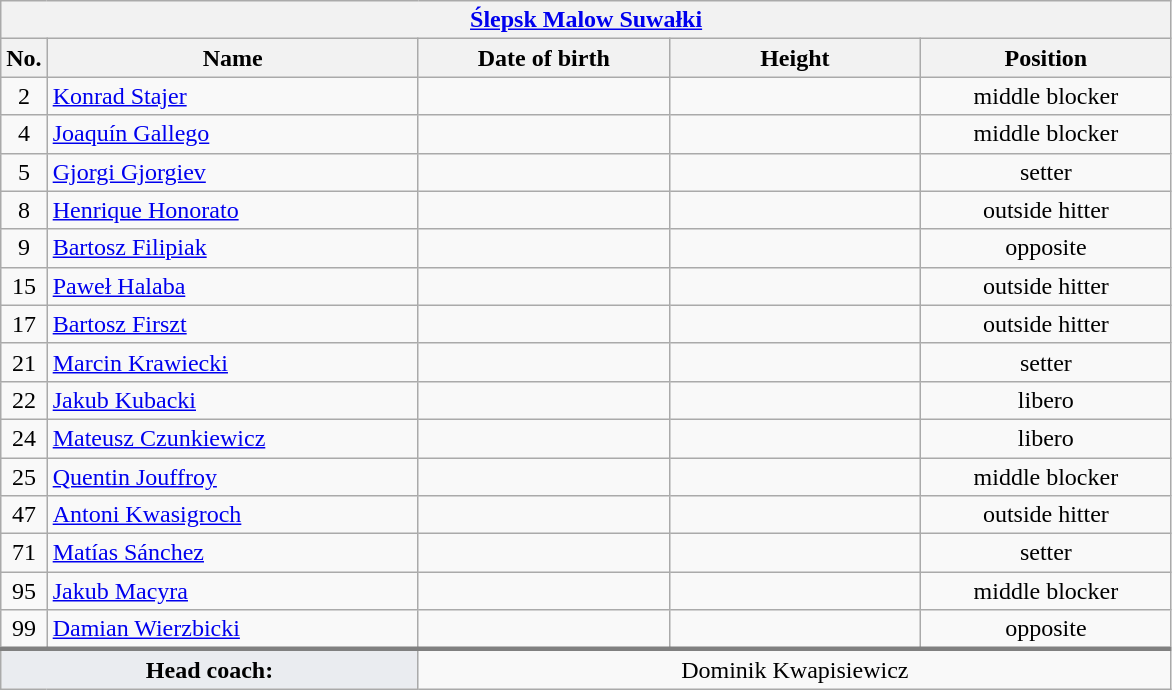<table class="wikitable collapsible collapsed" style="font-size:100%; text-align:center">
<tr>
<th colspan=5 style="width:30em"><a href='#'>Ślepsk Malow Suwałki</a></th>
</tr>
<tr>
<th>No.</th>
<th style="width:15em">Name</th>
<th style="width:10em">Date of birth</th>
<th style="width:10em">Height</th>
<th style="width:10em">Position</th>
</tr>
<tr>
<td>2</td>
<td align=left> <a href='#'>Konrad Stajer</a></td>
<td align=right></td>
<td></td>
<td>middle blocker</td>
</tr>
<tr>
<td>4</td>
<td align=left> <a href='#'>Joaquín Gallego</a></td>
<td align=right></td>
<td></td>
<td>middle blocker</td>
</tr>
<tr>
<td>5</td>
<td align=left> <a href='#'>Gjorgi Gjorgiev</a></td>
<td align=right></td>
<td></td>
<td>setter</td>
</tr>
<tr>
<td>8</td>
<td align=left> <a href='#'>Henrique Honorato</a></td>
<td align=right></td>
<td></td>
<td>outside hitter</td>
</tr>
<tr>
<td>9</td>
<td align=left> <a href='#'>Bartosz Filipiak</a></td>
<td align=right></td>
<td></td>
<td>opposite</td>
</tr>
<tr>
<td>15</td>
<td align=left> <a href='#'>Paweł Halaba</a></td>
<td align=right></td>
<td></td>
<td>outside hitter</td>
</tr>
<tr>
<td>17</td>
<td align=left> <a href='#'>Bartosz Firszt</a></td>
<td align=right></td>
<td></td>
<td>outside hitter</td>
</tr>
<tr>
<td>21</td>
<td align=left> <a href='#'>Marcin Krawiecki</a></td>
<td align=right></td>
<td></td>
<td>setter</td>
</tr>
<tr>
<td>22</td>
<td align=left> <a href='#'>Jakub Kubacki</a></td>
<td align=right></td>
<td></td>
<td>libero</td>
</tr>
<tr>
<td>24</td>
<td align=left> <a href='#'>Mateusz Czunkiewicz</a></td>
<td align=right></td>
<td></td>
<td>libero</td>
</tr>
<tr>
<td>25</td>
<td align=left> <a href='#'>Quentin Jouffroy</a></td>
<td align=right></td>
<td></td>
<td>middle blocker</td>
</tr>
<tr>
<td>47</td>
<td align=left> <a href='#'>Antoni Kwasigroch</a></td>
<td align=right></td>
<td></td>
<td>outside hitter</td>
</tr>
<tr>
<td>71</td>
<td align=left> <a href='#'>Matías Sánchez</a></td>
<td align=right></td>
<td></td>
<td>setter</td>
</tr>
<tr>
<td>95</td>
<td align=left> <a href='#'>Jakub Macyra</a></td>
<td align=right></td>
<td></td>
<td>middle blocker</td>
</tr>
<tr>
<td>99</td>
<td align=left> <a href='#'>Damian Wierzbicki</a></td>
<td align=right></td>
<td></td>
<td>opposite</td>
</tr>
<tr style="border-top: 3px solid grey">
<td colspan=2 style="background:#EAECF0"><strong>Head coach:</strong></td>
<td colspan=3> Dominik Kwapisiewicz</td>
</tr>
</table>
